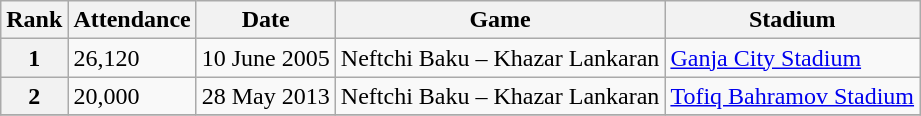<table class="wikitable">
<tr>
<th>Rank</th>
<th>Attendance</th>
<th>Date</th>
<th>Game</th>
<th>Stadium</th>
</tr>
<tr>
<th>1</th>
<td>26,120</td>
<td>10 June 2005</td>
<td>Neftchi Baku – Khazar Lankaran</td>
<td><a href='#'>Ganja City Stadium</a></td>
</tr>
<tr>
<th>2</th>
<td>20,000</td>
<td>28 May 2013</td>
<td>Neftchi Baku – Khazar Lankaran</td>
<td><a href='#'>Tofiq Bahramov Stadium</a></td>
</tr>
<tr>
</tr>
</table>
